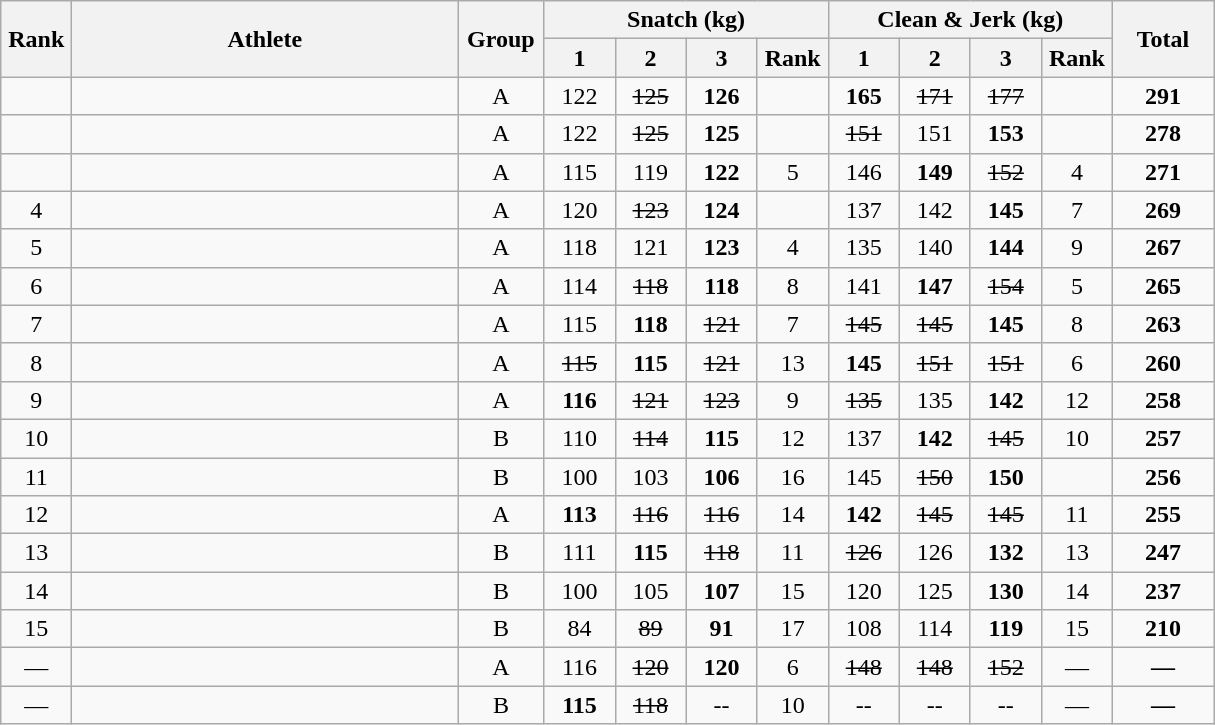<table class = "wikitable" style="text-align:center;">
<tr>
<th rowspan=2 width=40>Rank</th>
<th rowspan=2 width=250>Athlete</th>
<th rowspan=2 width=50>Group</th>
<th colspan=4>Snatch (kg)</th>
<th colspan=4>Clean & Jerk (kg)</th>
<th rowspan=2 width=60>Total</th>
</tr>
<tr>
<th width=40>1</th>
<th width=40>2</th>
<th width=40>3</th>
<th width=40>Rank</th>
<th width=40>1</th>
<th width=40>2</th>
<th width=40>3</th>
<th width=40>Rank</th>
</tr>
<tr>
<td></td>
<td align=left></td>
<td>A</td>
<td>122</td>
<td><s>125</s></td>
<td><strong>126</strong></td>
<td></td>
<td><strong>165</strong></td>
<td><s>171</s></td>
<td><s>177</s></td>
<td></td>
<td><strong>291</strong></td>
</tr>
<tr>
<td></td>
<td align=left></td>
<td>A</td>
<td>122</td>
<td><s>125</s></td>
<td><strong>125</strong></td>
<td></td>
<td><s>151</s></td>
<td>151</td>
<td><strong>153</strong></td>
<td></td>
<td><strong>278</strong></td>
</tr>
<tr>
<td></td>
<td align=left></td>
<td>A</td>
<td>115</td>
<td>119</td>
<td><strong>122</strong></td>
<td>5</td>
<td>146</td>
<td><strong>149</strong></td>
<td><s>152</s></td>
<td>4</td>
<td><strong>271</strong></td>
</tr>
<tr>
<td>4</td>
<td align=left></td>
<td>A</td>
<td>120</td>
<td><s>123</s></td>
<td><strong>124</strong></td>
<td></td>
<td>137</td>
<td>142</td>
<td><strong>145</strong></td>
<td>7</td>
<td><strong>269</strong></td>
</tr>
<tr>
<td>5</td>
<td align=left></td>
<td>A</td>
<td>118</td>
<td>121</td>
<td><strong>123</strong></td>
<td>4</td>
<td>135</td>
<td>140</td>
<td><strong>144</strong></td>
<td>9</td>
<td><strong>267</strong></td>
</tr>
<tr>
<td>6</td>
<td align=left></td>
<td>A</td>
<td>114</td>
<td><s>118</s></td>
<td><strong>118</strong></td>
<td>8</td>
<td>141</td>
<td><strong>147</strong></td>
<td><s>154</s></td>
<td>5</td>
<td><strong>265</strong></td>
</tr>
<tr>
<td>7</td>
<td align=left></td>
<td>A</td>
<td>115</td>
<td><strong>118</strong></td>
<td><s>121</s></td>
<td>7</td>
<td><s>145</s></td>
<td><s>145</s></td>
<td><strong>145</strong></td>
<td>8</td>
<td><strong>263</strong></td>
</tr>
<tr>
<td>8</td>
<td align=left></td>
<td>A</td>
<td><s>115</s></td>
<td><strong>115</strong></td>
<td><s>121</s></td>
<td>13</td>
<td><strong>145</strong></td>
<td><s>151</s></td>
<td><s>151</s></td>
<td>6</td>
<td><strong>260</strong></td>
</tr>
<tr>
<td>9</td>
<td align=left></td>
<td>A</td>
<td><strong>116</strong></td>
<td><s>121</s></td>
<td><s>123</s></td>
<td>9</td>
<td><s>135</s></td>
<td>135</td>
<td><strong>142</strong></td>
<td>12</td>
<td><strong>258</strong></td>
</tr>
<tr>
<td>10</td>
<td align=left></td>
<td>B</td>
<td>110</td>
<td><s>114</s></td>
<td><strong>115</strong></td>
<td>12</td>
<td>137</td>
<td><strong>142</strong></td>
<td><s>145</s></td>
<td>10</td>
<td><strong>257</strong></td>
</tr>
<tr>
<td>11</td>
<td align=left></td>
<td>B</td>
<td>100</td>
<td>103</td>
<td><strong>106</strong></td>
<td>16</td>
<td>145</td>
<td><s>150</s></td>
<td><strong>150</strong></td>
<td></td>
<td><strong>256</strong></td>
</tr>
<tr>
<td>12</td>
<td align=left></td>
<td>A</td>
<td><strong>113</strong></td>
<td><s>116</s></td>
<td><s>116</s></td>
<td>14</td>
<td><strong>142</strong></td>
<td><s>145</s></td>
<td><s>145</s></td>
<td>11</td>
<td><strong>255</strong></td>
</tr>
<tr>
<td>13</td>
<td align=left></td>
<td>B</td>
<td>111</td>
<td><strong>115</strong></td>
<td><s>118</s></td>
<td>11</td>
<td><s>126</s></td>
<td>126</td>
<td><strong>132</strong></td>
<td>13</td>
<td><strong>247</strong></td>
</tr>
<tr>
<td>14</td>
<td align=left></td>
<td>B</td>
<td>100</td>
<td>105</td>
<td><strong>107</strong></td>
<td>15</td>
<td>120</td>
<td>125</td>
<td><strong>130</strong></td>
<td>14</td>
<td><strong>237</strong></td>
</tr>
<tr>
<td>15</td>
<td align=left></td>
<td>B</td>
<td>84</td>
<td><s>89</s></td>
<td><strong>91</strong></td>
<td>17</td>
<td>108</td>
<td>114</td>
<td><strong>119</strong></td>
<td>15</td>
<td><strong>210</strong></td>
</tr>
<tr>
<td>—</td>
<td align=left></td>
<td>A</td>
<td>116</td>
<td><s>120</s></td>
<td><strong>120</strong></td>
<td>6</td>
<td><s>148</s></td>
<td><s>148</s></td>
<td><s>152</s></td>
<td>—</td>
<td><strong>—</strong></td>
</tr>
<tr>
<td>—</td>
<td align=left></td>
<td>B</td>
<td><strong>115</strong></td>
<td><s>118</s></td>
<td>--</td>
<td>10</td>
<td>--</td>
<td>--</td>
<td>--</td>
<td>—</td>
<td><strong>—</strong></td>
</tr>
</table>
